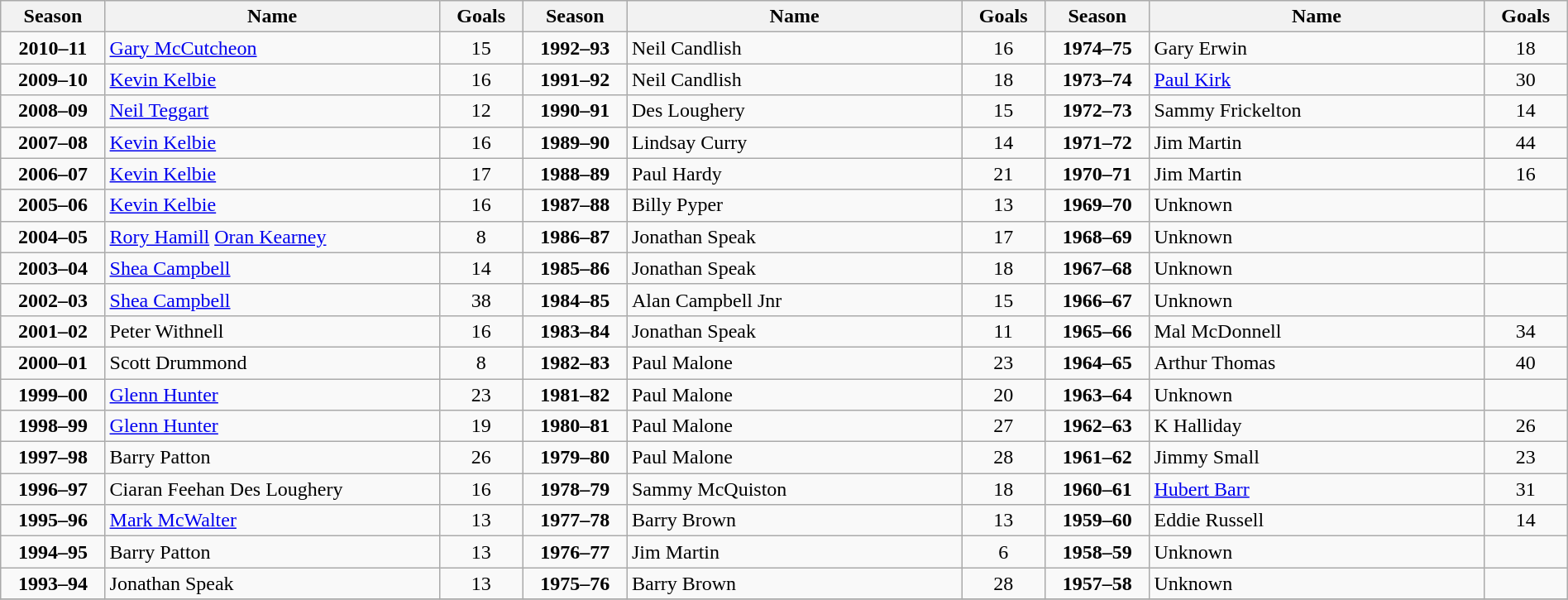<table class="wikitable" width="100%" COLOR="grey">
<tr>
<th width="5%">Season</th>
<th width="16%">Name</th>
<th width="4%">Goals</th>
<th width="5%">Season</th>
<th width="16%">Name</th>
<th width="4%">Goals</th>
<th width="5%">Season</th>
<th width="16%">Name</th>
<th width="4%">Goals</th>
</tr>
<tr>
<td align=center><strong>2010–11</strong></td>
<td> <a href='#'>Gary McCutcheon</a></td>
<td align=center>15</td>
<td align=center><strong>1992–93</strong></td>
<td> Neil Candlish</td>
<td align=center>16</td>
<td align=center><strong>1974–75</strong></td>
<td> Gary Erwin</td>
<td align=center>18</td>
</tr>
<tr>
<td align=center><strong>2009–10</strong></td>
<td> <a href='#'>Kevin Kelbie</a></td>
<td align=center>16</td>
<td align=center><strong>1991–92</strong></td>
<td> Neil Candlish</td>
<td align=center>18</td>
<td align=center><strong>1973–74</strong></td>
<td> <a href='#'>Paul Kirk</a></td>
<td align=center>30</td>
</tr>
<tr>
<td align=center><strong>2008–09</strong></td>
<td> <a href='#'>Neil Teggart</a></td>
<td align=center>12</td>
<td align=center><strong>1990–91</strong></td>
<td> Des Loughery</td>
<td align=center>15</td>
<td align=center><strong>1972–73</strong></td>
<td> Sammy Frickelton</td>
<td align=center>14</td>
</tr>
<tr>
<td align=center><strong>2007–08</strong></td>
<td> <a href='#'>Kevin Kelbie</a></td>
<td align=center>16</td>
<td align=center><strong>1989–90</strong></td>
<td> Lindsay Curry</td>
<td align=center>14</td>
<td align=center><strong>1971–72</strong></td>
<td> Jim Martin</td>
<td align=center>44</td>
</tr>
<tr>
<td align=center><strong>2006–07</strong></td>
<td> <a href='#'>Kevin Kelbie</a></td>
<td align=center>17</td>
<td align=center><strong>1988–89</strong></td>
<td> Paul Hardy</td>
<td align=center>21</td>
<td align=center><strong>1970–71</strong></td>
<td> Jim Martin</td>
<td align=center>16</td>
</tr>
<tr>
<td align=center><strong>2005–06</strong></td>
<td> <a href='#'>Kevin Kelbie</a></td>
<td align=center>16</td>
<td align=center><strong>1987–88</strong></td>
<td> Billy Pyper</td>
<td align=center>13</td>
<td align=center><strong>1969–70</strong></td>
<td>Unknown</td>
<td align=center></td>
</tr>
<tr>
<td align=center><strong>2004–05</strong></td>
<td> <a href='#'>Rory Hamill</a>  <a href='#'>Oran Kearney</a></td>
<td align=center>8</td>
<td align=center><strong>1986–87</strong></td>
<td> Jonathan Speak</td>
<td align=center>17</td>
<td align=center><strong>1968–69</strong></td>
<td>Unknown</td>
<td align=center></td>
</tr>
<tr>
<td align=center><strong>2003–04</strong></td>
<td> <a href='#'>Shea Campbell</a></td>
<td align=center>14</td>
<td align=center><strong>1985–86</strong></td>
<td> Jonathan Speak</td>
<td align=center>18</td>
<td align=center><strong>1967–68</strong></td>
<td>Unknown</td>
<td align=center></td>
</tr>
<tr>
<td align=center><strong>2002–03</strong></td>
<td> <a href='#'>Shea Campbell</a></td>
<td align=center>38</td>
<td align=center><strong>1984–85</strong></td>
<td> Alan Campbell Jnr</td>
<td align=center>15</td>
<td align=center><strong>1966–67</strong></td>
<td>Unknown</td>
<td align=center></td>
</tr>
<tr>
<td align=center><strong>2001–02</strong></td>
<td> Peter Withnell</td>
<td align=center>16</td>
<td align=center><strong>1983–84</strong></td>
<td> Jonathan Speak</td>
<td align=center>11</td>
<td align=center><strong>1965–66</strong></td>
<td> Mal McDonnell</td>
<td align=center>34</td>
</tr>
<tr>
<td align=center><strong>2000–01</strong></td>
<td> Scott Drummond</td>
<td align=center>8</td>
<td align=center><strong>1982–83</strong></td>
<td> Paul Malone</td>
<td align=center>23</td>
<td align=center><strong>1964–65</strong></td>
<td> Arthur Thomas</td>
<td align=center>40</td>
</tr>
<tr>
<td align=center><strong>1999–00</strong></td>
<td> <a href='#'>Glenn Hunter</a></td>
<td align=center>23</td>
<td align=center><strong>1981–82</strong></td>
<td> Paul Malone</td>
<td align=center>20</td>
<td align=center><strong>1963–64</strong></td>
<td>Unknown</td>
<td align=center></td>
</tr>
<tr>
<td align=center><strong>1998–99</strong></td>
<td> <a href='#'>Glenn Hunter</a></td>
<td align=center>19</td>
<td align=center><strong>1980–81</strong></td>
<td> Paul Malone</td>
<td align=center>27</td>
<td align=center><strong>1962–63</strong></td>
<td> K Halliday</td>
<td align=center>26</td>
</tr>
<tr>
<td align=center><strong>1997–98</strong></td>
<td> Barry Patton</td>
<td align=center>26</td>
<td align=center><strong>1979–80</strong></td>
<td> Paul Malone</td>
<td align=center>28</td>
<td align=center><strong>1961–62</strong></td>
<td> Jimmy Small</td>
<td align=center>23</td>
</tr>
<tr>
<td align=center><strong>1996–97</strong></td>
<td> Ciaran Feehan  Des Loughery</td>
<td align=center>16</td>
<td align=center><strong>1978–79</strong></td>
<td> Sammy McQuiston</td>
<td align=center>18</td>
<td align=center><strong>1960–61</strong></td>
<td> <a href='#'>Hubert Barr</a></td>
<td align=center>31</td>
</tr>
<tr>
<td align=center><strong>1995–96</strong></td>
<td> <a href='#'>Mark McWalter</a></td>
<td align=center>13</td>
<td align=center><strong>1977–78</strong></td>
<td> Barry Brown</td>
<td align=center>13</td>
<td align=center><strong>1959–60</strong></td>
<td> Eddie Russell</td>
<td align=center>14</td>
</tr>
<tr>
<td align=center><strong>1994–95</strong></td>
<td> Barry Patton</td>
<td align=center>13</td>
<td align=center><strong>1976–77</strong></td>
<td> Jim Martin</td>
<td align=center>6</td>
<td align=center><strong>1958–59</strong></td>
<td>Unknown</td>
<td align=center></td>
</tr>
<tr>
<td align=center><strong>1993–94</strong></td>
<td> Jonathan Speak</td>
<td align=center>13</td>
<td align=center><strong>1975–76</strong></td>
<td> Barry Brown</td>
<td align=center>28</td>
<td align=center><strong>1957–58</strong></td>
<td>Unknown</td>
<td align=center></td>
</tr>
<tr>
</tr>
</table>
